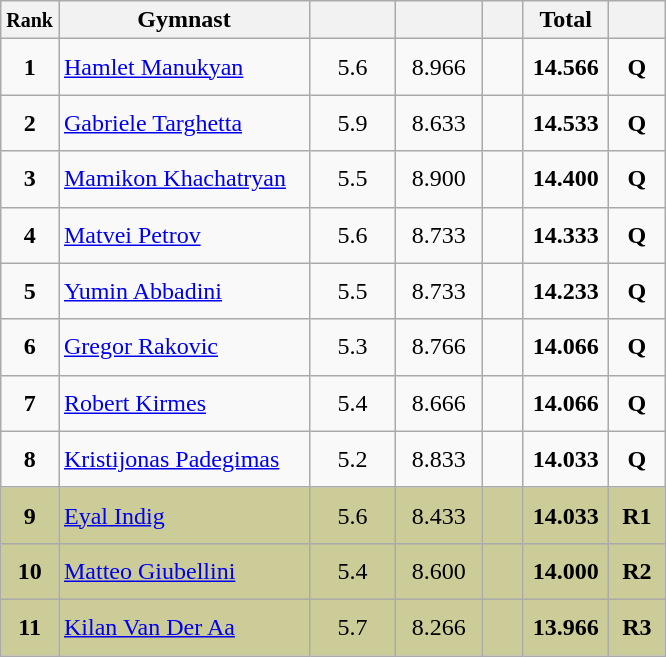<table style="text-align:center;" class="wikitable sortable">
<tr>
<th scope="col" style="width:15px;"><small>Rank</small></th>
<th scope="col" style="width:160px;">Gymnast</th>
<th scope="col" style="width:50px;"><small></small></th>
<th scope="col" style="width:50px;"><small></small></th>
<th scope="col" style="width:20px;"><small></small></th>
<th scope="col" style="width:50px;">Total</th>
<th scope="col" style="width:30px;"><small></small></th>
</tr>
<tr>
<td scope="row" style="text-align:center"><strong>1</strong></td>
<td style="height:30px; text-align:left;"> <a href='#'>Hamlet Manukyan</a></td>
<td>5.6</td>
<td>8.966</td>
<td></td>
<td><strong>14.566</strong></td>
<td><strong>Q</strong></td>
</tr>
<tr>
<td scope="row" style="text-align:center"><strong>2</strong></td>
<td style="height:30px; text-align:left;"> <a href='#'>Gabriele Targhetta</a></td>
<td>5.9</td>
<td>8.633</td>
<td></td>
<td><strong>14.533</strong></td>
<td><strong>Q</strong></td>
</tr>
<tr>
<td scope="row" style="text-align:center"><strong>3</strong></td>
<td style="height:30px; text-align:left;"> <a href='#'>Mamikon Khachatryan</a></td>
<td>5.5</td>
<td>8.900</td>
<td></td>
<td><strong>14.400</strong></td>
<td><strong>Q</strong></td>
</tr>
<tr>
<td scope="row" style="text-align:center"><strong>4</strong></td>
<td style="height:30px; text-align:left;"> <a href='#'>Matvei Petrov</a></td>
<td>5.6</td>
<td>8.733</td>
<td></td>
<td><strong>14.333</strong></td>
<td><strong>Q</strong></td>
</tr>
<tr>
<td scope="row" style="text-align:center"><strong>5</strong></td>
<td style="height:30px; text-align:left;"> <a href='#'>Yumin Abbadini</a></td>
<td>5.5</td>
<td>8.733</td>
<td></td>
<td><strong>14.233</strong></td>
<td><strong>Q</strong></td>
</tr>
<tr>
<td scope="row" style="text-align:center"><strong>6</strong></td>
<td style="height:30px; text-align:left;"> <a href='#'>Gregor Rakovic</a></td>
<td>5.3</td>
<td>8.766</td>
<td></td>
<td><strong>14.066</strong></td>
<td><strong>Q</strong></td>
</tr>
<tr>
<td scope="row" style="text-align:center"><strong>7</strong></td>
<td style="height:30px; text-align:left;"> <a href='#'>Robert Kirmes</a></td>
<td>5.4</td>
<td>8.666</td>
<td></td>
<td><strong>14.066</strong></td>
<td><strong>Q</strong></td>
</tr>
<tr>
<td scope="row" style="text-align:center"><strong>8</strong></td>
<td style="height:30px; text-align:left;"> <a href='#'>Kristijonas Padegimas</a></td>
<td>5.2</td>
<td>8.833</td>
<td></td>
<td><strong>14.033</strong></td>
<td><strong>Q</strong></td>
</tr>
<tr style="background:#cccc99;">
<td scope="row" style="text-align:center"><strong>9</strong></td>
<td style="height:30px; text-align:left;"> <a href='#'>Eyal Indig</a></td>
<td>5.6</td>
<td>8.433</td>
<td></td>
<td><strong>14.033</strong></td>
<td><strong>R1</strong></td>
</tr>
<tr style="background:#cccc99;">
<td scope="row" style="text-align:center"><strong>10</strong></td>
<td style="height:30px; text-align:left;"> <a href='#'>Matteo Giubellini</a></td>
<td>5.4</td>
<td>8.600</td>
<td></td>
<td><strong>14.000</strong></td>
<td><strong>R2</strong></td>
</tr>
<tr style="background:#cccc99;">
<td scope="row" style="text-align:center"><strong>11</strong></td>
<td style="height:30px; text-align:left;"> <a href='#'>Kilan Van Der Aa</a></td>
<td>5.7</td>
<td>8.266</td>
<td></td>
<td><strong>13.966</strong></td>
<td><strong>R3</strong></td>
</tr>
</table>
